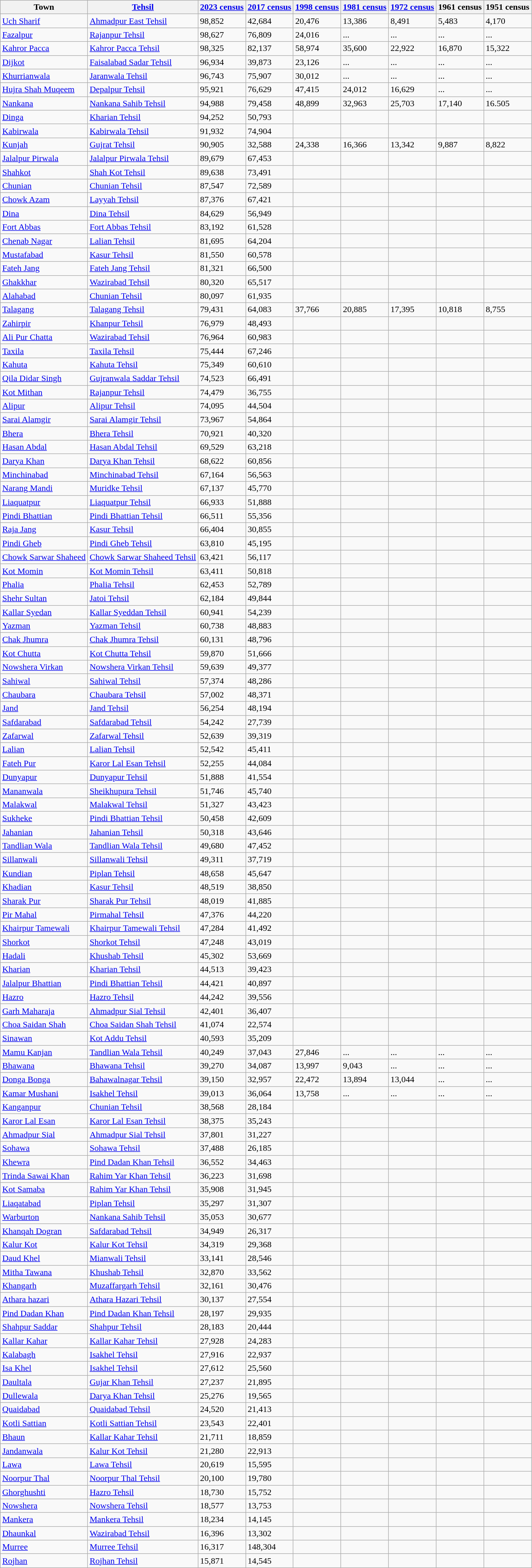<table class="wikitable static-row-numbers sortable">
<tr>
<th>Town</th>
<th><a href='#'>Tehsil</a></th>
<th><a href='#'>2023 census</a></th>
<th><a href='#'>2017 census</a><br></th>
<th><a href='#'>1998 census</a></th>
<th data-sort-type="number"><a href='#'>1981 census</a></th>
<th data-sort-type="number"><a href='#'>1972 census</a></th>
<th>1961 census<br></th>
<th>1951 census<br></th>
</tr>
<tr>
<td><a href='#'>Uch Sharif</a></td>
<td><a href='#'>Ahmadpur East Tehsil</a></td>
<td>98,852</td>
<td>42,684</td>
<td>20,476</td>
<td>13,386</td>
<td>8,491</td>
<td>5,483</td>
<td>4,170</td>
</tr>
<tr>
<td><a href='#'>Fazalpur</a></td>
<td><a href='#'>Rajanpur Tehsil</a></td>
<td>98,627</td>
<td>76,809</td>
<td>24,016</td>
<td>...</td>
<td>...</td>
<td>...</td>
<td>...</td>
</tr>
<tr>
<td><a href='#'>Kahror Pacca</a></td>
<td><a href='#'>Kahror Pacca Tehsil</a></td>
<td>98,325</td>
<td>82,137</td>
<td>58,974</td>
<td>35,600</td>
<td>22,922</td>
<td>16,870</td>
<td>15,322</td>
</tr>
<tr>
<td><a href='#'>Dijkot</a></td>
<td><a href='#'>Faisalabad Sadar Tehsil</a></td>
<td>96,934</td>
<td>39,873</td>
<td>23,126</td>
<td>...</td>
<td>...</td>
<td>...</td>
<td>...</td>
</tr>
<tr>
<td><a href='#'>Khurrianwala</a></td>
<td><a href='#'>Jaranwala Tehsil</a></td>
<td>96,743</td>
<td>75,907</td>
<td>30,012</td>
<td>...</td>
<td>...</td>
<td>...</td>
<td>...</td>
</tr>
<tr>
<td><a href='#'>Hujra Shah Muqeem</a></td>
<td><a href='#'>Depalpur Tehsil</a></td>
<td>95,921</td>
<td>76,629</td>
<td>47,415</td>
<td>24,012</td>
<td>16,629</td>
<td>...</td>
<td>...</td>
</tr>
<tr>
<td><a href='#'>Nankana</a></td>
<td><a href='#'>Nankana Sahib Tehsil</a></td>
<td>94,988</td>
<td>79,458</td>
<td>48,899</td>
<td>32,963</td>
<td>25,703</td>
<td>17,140</td>
<td>16.505</td>
</tr>
<tr>
<td><a href='#'>Dinga</a></td>
<td><a href='#'>Kharian Tehsil</a></td>
<td>94,252</td>
<td>50,793</td>
<td></td>
<td></td>
<td></td>
<td></td>
<td></td>
</tr>
<tr>
<td><a href='#'>Kabirwala</a></td>
<td><a href='#'>Kabirwala Tehsil</a></td>
<td>91,932</td>
<td>74,904</td>
<td></td>
<td></td>
<td></td>
<td></td>
<td></td>
</tr>
<tr>
<td><a href='#'>Kunjah</a></td>
<td><a href='#'>Gujrat Tehsil</a></td>
<td>90,905</td>
<td>32,588</td>
<td>24,338</td>
<td>16,366</td>
<td>13,342</td>
<td>9,887</td>
<td>8,822</td>
</tr>
<tr>
<td><a href='#'>Jalalpur Pirwala</a></td>
<td><a href='#'>Jalalpur Pirwala Tehsil</a></td>
<td>89,679</td>
<td>67,453</td>
<td></td>
<td></td>
<td></td>
<td></td>
<td></td>
</tr>
<tr>
<td><a href='#'>Shahkot</a></td>
<td><a href='#'>Shah Kot Tehsil</a></td>
<td>89,638</td>
<td>73,491</td>
<td></td>
<td></td>
<td></td>
<td></td>
<td></td>
</tr>
<tr>
<td><a href='#'>Chunian</a></td>
<td><a href='#'>Chunian Tehsil</a></td>
<td>87,547</td>
<td>72,589</td>
<td></td>
<td></td>
<td></td>
<td></td>
<td></td>
</tr>
<tr>
<td><a href='#'>Chowk Azam</a></td>
<td><a href='#'>Layyah Tehsil</a></td>
<td>87,376</td>
<td>67,421</td>
<td></td>
<td></td>
<td></td>
<td></td>
<td></td>
</tr>
<tr>
<td><a href='#'>Dina</a></td>
<td><a href='#'>Dina Tehsil</a></td>
<td>84,629</td>
<td>56,949</td>
<td></td>
<td></td>
<td></td>
<td></td>
<td></td>
</tr>
<tr>
<td><a href='#'>Fort Abbas</a></td>
<td><a href='#'>Fort Abbas Tehsil</a></td>
<td>83,192</td>
<td>61,528</td>
<td></td>
<td></td>
<td></td>
<td></td>
<td></td>
</tr>
<tr>
<td><a href='#'>Chenab Nagar</a></td>
<td><a href='#'>Lalian Tehsil</a></td>
<td>81,695</td>
<td>64,204</td>
<td></td>
<td></td>
<td></td>
<td></td>
<td></td>
</tr>
<tr>
<td><a href='#'>Mustafabad</a></td>
<td><a href='#'>Kasur Tehsil</a></td>
<td>81,550</td>
<td>60,578</td>
<td></td>
<td></td>
<td></td>
<td></td>
<td></td>
</tr>
<tr>
<td><a href='#'>Fateh Jang</a></td>
<td><a href='#'>Fateh Jang Tehsil</a></td>
<td>81,321</td>
<td>66,500</td>
<td></td>
<td></td>
<td></td>
<td></td>
<td></td>
</tr>
<tr>
<td><a href='#'>Ghakkhar</a></td>
<td><a href='#'>Wazirabad Tehsil</a></td>
<td>80,320</td>
<td>65,517</td>
<td></td>
<td></td>
<td></td>
<td></td>
<td></td>
</tr>
<tr>
<td><a href='#'>Alahabad</a></td>
<td><a href='#'>Chunian Tehsil</a></td>
<td>80,097</td>
<td>61,935</td>
<td></td>
<td></td>
<td></td>
<td></td>
<td></td>
</tr>
<tr>
<td><a href='#'>Talagang</a></td>
<td><a href='#'>Talagang Tehsil</a></td>
<td>79,431</td>
<td>64,083</td>
<td>37,766</td>
<td>20,885</td>
<td>17,395</td>
<td>10,818</td>
<td>8,755</td>
</tr>
<tr>
<td><a href='#'>Zahirpir</a></td>
<td><a href='#'>Khanpur Tehsil</a></td>
<td>76,979</td>
<td>48,493</td>
<td></td>
<td></td>
<td></td>
<td></td>
<td></td>
</tr>
<tr>
<td><a href='#'>Ali Pur Chatta</a></td>
<td><a href='#'>Wazirabad Tehsil</a></td>
<td>76,964</td>
<td>60,983</td>
<td></td>
<td></td>
<td></td>
<td></td>
<td></td>
</tr>
<tr>
<td><a href='#'>Taxila</a></td>
<td><a href='#'>Taxila Tehsil</a></td>
<td>75,444</td>
<td>67,246</td>
<td></td>
<td></td>
<td></td>
<td></td>
<td></td>
</tr>
<tr>
<td><a href='#'>Kahuta</a></td>
<td><a href='#'>Kahuta Tehsil</a></td>
<td>75,349</td>
<td>60,610</td>
<td></td>
<td></td>
<td></td>
<td></td>
<td></td>
</tr>
<tr>
<td><a href='#'>Qila Didar Singh</a></td>
<td><a href='#'>Gujranwala Saddar Tehsil</a></td>
<td>74,523</td>
<td>66,491</td>
<td></td>
<td></td>
<td></td>
<td></td>
<td></td>
</tr>
<tr>
<td><a href='#'>Kot Mithan</a></td>
<td><a href='#'>Rajanpur Tehsil</a></td>
<td>74,479</td>
<td>36,755</td>
<td></td>
<td></td>
<td></td>
<td></td>
<td></td>
</tr>
<tr>
<td><a href='#'>Alipur</a></td>
<td><a href='#'>Alipur Tehsil</a></td>
<td>74,095</td>
<td>44,504</td>
<td></td>
<td></td>
<td></td>
<td></td>
<td></td>
</tr>
<tr>
<td><a href='#'>Sarai Alamgir</a></td>
<td><a href='#'>Sarai Alamgir Tehsil</a></td>
<td>73,967</td>
<td>54,864</td>
<td></td>
<td></td>
<td></td>
<td></td>
<td></td>
</tr>
<tr>
<td><a href='#'>Bhera</a></td>
<td><a href='#'>Bhera Tehsil</a></td>
<td>70,921</td>
<td>40,320</td>
<td></td>
<td></td>
<td></td>
<td></td>
<td></td>
</tr>
<tr>
<td><a href='#'>Hasan Abdal</a></td>
<td><a href='#'>Hasan Abdal Tehsil</a></td>
<td>69,529</td>
<td>63,218</td>
<td></td>
<td></td>
<td></td>
<td></td>
<td></td>
</tr>
<tr>
<td><a href='#'>Darya Khan</a></td>
<td><a href='#'>Darya Khan Tehsil</a></td>
<td>68,622</td>
<td>60,856</td>
<td></td>
<td></td>
<td></td>
<td></td>
<td></td>
</tr>
<tr>
<td><a href='#'>Minchinabad</a></td>
<td><a href='#'>Minchinabad Tehsil</a></td>
<td>67,164</td>
<td>56,563</td>
<td></td>
<td></td>
<td></td>
<td></td>
<td></td>
</tr>
<tr>
<td><a href='#'>Narang Mandi</a></td>
<td><a href='#'>Muridke Tehsil</a></td>
<td>67,137</td>
<td>45,770</td>
<td></td>
<td></td>
<td></td>
<td></td>
<td></td>
</tr>
<tr>
<td><a href='#'>Liaquatpur</a></td>
<td><a href='#'>Liaquatpur Tehsil</a></td>
<td>66,933</td>
<td>51,888</td>
<td></td>
<td></td>
<td></td>
<td></td>
<td></td>
</tr>
<tr>
<td><a href='#'>Pindi Bhattian</a></td>
<td><a href='#'>Pindi Bhattian Tehsil</a></td>
<td>66,511</td>
<td>55,356</td>
<td></td>
<td></td>
<td></td>
<td></td>
<td></td>
</tr>
<tr>
<td><a href='#'>Raja Jang</a></td>
<td><a href='#'>Kasur Tehsil</a></td>
<td>66,404</td>
<td>30,855</td>
<td></td>
<td></td>
<td></td>
<td></td>
<td></td>
</tr>
<tr>
<td><a href='#'>Pindi Gheb</a></td>
<td><a href='#'>Pindi Gheb Tehsil</a></td>
<td>63,810</td>
<td>45,195</td>
<td></td>
<td></td>
<td></td>
<td></td>
<td></td>
</tr>
<tr>
<td><a href='#'>Chowk Sarwar Shaheed</a></td>
<td><a href='#'>Chowk Sarwar Shaheed Tehsil</a></td>
<td>63,421</td>
<td>56,117</td>
<td></td>
<td></td>
<td></td>
<td></td>
<td></td>
</tr>
<tr>
<td><a href='#'>Kot Momin</a></td>
<td><a href='#'>Kot Momin Tehsil</a></td>
<td>63,411</td>
<td>50,818</td>
<td></td>
<td></td>
<td></td>
<td></td>
<td></td>
</tr>
<tr>
<td><a href='#'>Phalia</a></td>
<td><a href='#'>Phalia Tehsil</a></td>
<td>62,453</td>
<td>52,789</td>
<td></td>
<td></td>
<td></td>
<td></td>
<td></td>
</tr>
<tr>
<td><a href='#'>Shehr Sultan</a></td>
<td><a href='#'>Jatoi Tehsil</a></td>
<td>62,184</td>
<td>49,844</td>
<td></td>
<td></td>
<td></td>
<td></td>
<td></td>
</tr>
<tr>
<td><a href='#'>Kallar Syedan</a></td>
<td><a href='#'>Kallar Syeddan Tehsil</a></td>
<td>60,941</td>
<td>54,239</td>
<td></td>
<td></td>
<td></td>
<td></td>
<td></td>
</tr>
<tr>
<td><a href='#'>Yazman</a></td>
<td><a href='#'>Yazman Tehsil</a></td>
<td>60,738</td>
<td>48,883</td>
<td></td>
<td></td>
<td></td>
<td></td>
<td></td>
</tr>
<tr>
<td><a href='#'>Chak Jhumra</a></td>
<td><a href='#'>Chak Jhumra Tehsil</a></td>
<td>60,131</td>
<td>48,796</td>
<td></td>
<td></td>
<td></td>
<td></td>
<td></td>
</tr>
<tr>
<td><a href='#'>Kot Chutta</a></td>
<td><a href='#'>Kot Chutta Tehsil</a></td>
<td>59,870</td>
<td>51,666</td>
<td></td>
<td></td>
<td></td>
<td></td>
<td></td>
</tr>
<tr>
<td><a href='#'>Nowshera Virkan</a></td>
<td><a href='#'>Nowshera Virkan Tehsil</a></td>
<td>59,639</td>
<td>49,377</td>
<td></td>
<td></td>
<td></td>
<td></td>
<td></td>
</tr>
<tr>
<td><a href='#'>Sahiwal</a></td>
<td><a href='#'>Sahiwal Tehsil</a></td>
<td>57,374</td>
<td>48,286</td>
<td></td>
<td></td>
<td></td>
<td></td>
<td></td>
</tr>
<tr>
<td><a href='#'>Chaubara</a></td>
<td><a href='#'>Chaubara Tehsil</a></td>
<td>57,002</td>
<td>48,371</td>
<td></td>
<td></td>
<td></td>
<td></td>
<td></td>
</tr>
<tr>
<td><a href='#'>Jand</a></td>
<td><a href='#'>Jand Tehsil</a></td>
<td>56,254</td>
<td>48,194</td>
<td></td>
<td></td>
<td></td>
<td></td>
<td></td>
</tr>
<tr>
<td><a href='#'>Safdarabad</a></td>
<td><a href='#'>Safdarabad Tehsil</a></td>
<td>54,242</td>
<td>27,739</td>
<td></td>
<td></td>
<td></td>
<td></td>
<td></td>
</tr>
<tr>
<td><a href='#'>Zafarwal</a></td>
<td><a href='#'>Zafarwal Tehsil</a></td>
<td>52,639</td>
<td>39,319</td>
<td></td>
<td></td>
<td></td>
<td></td>
<td></td>
</tr>
<tr>
<td><a href='#'>Lalian</a></td>
<td><a href='#'>Lalian Tehsil</a></td>
<td>52,542</td>
<td>45,411</td>
<td></td>
<td></td>
<td></td>
<td></td>
<td></td>
</tr>
<tr>
<td><a href='#'>Fateh Pur</a></td>
<td><a href='#'>Karor Lal Esan Tehsil</a></td>
<td>52,255</td>
<td>44,084</td>
<td></td>
<td></td>
<td></td>
<td></td>
<td></td>
</tr>
<tr>
<td><a href='#'>Dunyapur</a></td>
<td><a href='#'>Dunyapur Tehsil</a></td>
<td>51,888</td>
<td>41,554</td>
<td></td>
<td></td>
<td></td>
<td></td>
<td></td>
</tr>
<tr>
<td><a href='#'>Mananwala</a></td>
<td><a href='#'>Sheikhupura Tehsil</a></td>
<td>51,746</td>
<td>45,740</td>
<td></td>
<td></td>
<td></td>
<td></td>
<td></td>
</tr>
<tr>
<td><a href='#'>Malakwal</a></td>
<td><a href='#'>Malakwal Tehsil</a></td>
<td>51,327</td>
<td>43,423</td>
<td></td>
<td></td>
<td></td>
<td></td>
<td></td>
</tr>
<tr>
<td><a href='#'>Sukheke</a></td>
<td><a href='#'>Pindi Bhattian Tehsil</a></td>
<td>50,458</td>
<td>42,609</td>
<td></td>
<td></td>
<td></td>
<td></td>
<td></td>
</tr>
<tr>
<td><a href='#'>Jahanian</a></td>
<td><a href='#'>Jahanian Tehsil</a></td>
<td>50,318</td>
<td>43,646</td>
<td></td>
<td></td>
<td></td>
<td></td>
<td></td>
</tr>
<tr>
<td><a href='#'>Tandlian Wala</a></td>
<td><a href='#'>Tandlian Wala Tehsil</a></td>
<td>49,680</td>
<td>47,452</td>
<td></td>
<td></td>
<td></td>
<td></td>
<td></td>
</tr>
<tr>
<td><a href='#'>Sillanwali</a></td>
<td><a href='#'>Sillanwali Tehsil</a></td>
<td>49,311</td>
<td>37,719</td>
<td></td>
<td></td>
<td></td>
<td></td>
<td></td>
</tr>
<tr>
<td><a href='#'>Kundian</a></td>
<td><a href='#'>Piplan Tehsil</a></td>
<td>48,658</td>
<td>45,647</td>
<td></td>
<td></td>
<td></td>
<td></td>
<td></td>
</tr>
<tr>
<td><a href='#'>Khadian</a></td>
<td><a href='#'>Kasur Tehsil</a></td>
<td>48,519</td>
<td>38,850</td>
<td></td>
<td></td>
<td></td>
<td></td>
<td></td>
</tr>
<tr>
<td><a href='#'>Sharak Pur</a></td>
<td><a href='#'>Sharak Pur Tehsil</a></td>
<td>48,019</td>
<td>41,885</td>
<td></td>
<td></td>
<td></td>
<td></td>
<td></td>
</tr>
<tr>
<td><a href='#'>Pir Mahal</a></td>
<td><a href='#'>Pirmahal Tehsil</a></td>
<td>47,376</td>
<td>44,220</td>
<td></td>
<td></td>
<td></td>
<td></td>
<td></td>
</tr>
<tr>
<td><a href='#'>Khairpur Tamewali</a></td>
<td><a href='#'>Khairpur Tamewali Tehsil</a></td>
<td>47,284</td>
<td>41,492</td>
<td></td>
<td></td>
<td></td>
<td></td>
<td></td>
</tr>
<tr>
<td><a href='#'>Shorkot</a></td>
<td><a href='#'>Shorkot Tehsil</a></td>
<td>47,248</td>
<td>43,019</td>
<td></td>
<td></td>
<td></td>
<td></td>
<td></td>
</tr>
<tr>
<td><a href='#'>Hadali</a></td>
<td><a href='#'>Khushab Tehsil</a></td>
<td>45,302</td>
<td>53,669</td>
<td></td>
<td></td>
<td></td>
<td></td>
<td></td>
</tr>
<tr>
<td><a href='#'>Kharian</a></td>
<td><a href='#'>Kharian Tehsil</a></td>
<td>44,513</td>
<td>39,423</td>
<td></td>
<td></td>
<td></td>
<td></td>
<td></td>
</tr>
<tr>
<td><a href='#'>Jalalpur Bhattian</a></td>
<td><a href='#'>Pindi Bhattian Tehsil</a></td>
<td>44,421</td>
<td>40,897</td>
<td></td>
<td></td>
<td></td>
<td></td>
<td></td>
</tr>
<tr>
<td><a href='#'>Hazro</a></td>
<td><a href='#'>Hazro Tehsil</a></td>
<td>44,242</td>
<td>39,556</td>
<td></td>
<td></td>
<td></td>
<td></td>
<td></td>
</tr>
<tr>
<td><a href='#'>Garh Maharaja</a></td>
<td><a href='#'>Ahmadpur Sial Tehsil</a></td>
<td>42,401</td>
<td>36,407</td>
<td></td>
<td></td>
<td></td>
<td></td>
<td></td>
</tr>
<tr>
<td><a href='#'>Choa Saidan Shah</a></td>
<td><a href='#'>Choa Saidan Shah Tehsil</a></td>
<td>41,074</td>
<td>22,574</td>
<td></td>
<td></td>
<td></td>
<td></td>
<td></td>
</tr>
<tr>
<td><a href='#'>Sinawan</a></td>
<td><a href='#'>Kot Addu Tehsil</a></td>
<td>40,593</td>
<td>35,209</td>
<td></td>
<td></td>
<td></td>
<td></td>
<td></td>
</tr>
<tr>
<td><a href='#'>Mamu Kanjan</a></td>
<td><a href='#'>Tandlian Wala Tehsil</a></td>
<td>40,249</td>
<td>37,043</td>
<td>27,846</td>
<td>...</td>
<td>...</td>
<td>...</td>
<td>...</td>
</tr>
<tr>
<td><a href='#'>Bhawana</a></td>
<td><a href='#'>Bhawana Tehsil</a></td>
<td>39,270</td>
<td>34,087</td>
<td>13,997</td>
<td>9,043</td>
<td>...</td>
<td>...</td>
<td>...</td>
</tr>
<tr>
<td><a href='#'>Donga Bonga</a></td>
<td><a href='#'>Bahawalnagar Tehsil</a></td>
<td>39,150</td>
<td>32,957</td>
<td>22,472</td>
<td>13,894</td>
<td>13,044</td>
<td>...</td>
<td>...</td>
</tr>
<tr>
<td><a href='#'>Kamar Mushani</a></td>
<td><a href='#'>Isakhel Tehsil</a></td>
<td>39,013</td>
<td>36,064</td>
<td>13,758</td>
<td>...</td>
<td>...</td>
<td>...</td>
<td>...</td>
</tr>
<tr>
<td><a href='#'>Kanganpur</a></td>
<td><a href='#'>Chunian Tehsil</a></td>
<td>38,568</td>
<td>28,184</td>
<td></td>
<td></td>
<td></td>
<td></td>
<td></td>
</tr>
<tr>
<td><a href='#'>Karor Lal Esan</a></td>
<td><a href='#'>Karor Lal Esan Tehsil</a></td>
<td>38,375</td>
<td>35,243</td>
<td></td>
<td></td>
<td></td>
<td></td>
<td></td>
</tr>
<tr>
<td><a href='#'>Ahmadpur Sial</a></td>
<td><a href='#'>Ahmadpur Sial Tehsil</a></td>
<td>37,801</td>
<td>31,227</td>
<td></td>
<td></td>
<td></td>
<td></td>
<td></td>
</tr>
<tr>
<td><a href='#'>Sohawa</a></td>
<td><a href='#'>Sohawa Tehsil</a></td>
<td>37,488</td>
<td>26,185</td>
<td></td>
<td></td>
<td></td>
<td></td>
<td></td>
</tr>
<tr>
<td><a href='#'>Khewra</a></td>
<td><a href='#'>Pind Dadan Khan Tehsil</a></td>
<td>36,552</td>
<td>34,463</td>
<td></td>
<td></td>
<td></td>
<td></td>
<td></td>
</tr>
<tr>
<td><a href='#'>Trinda Sawai Khan</a></td>
<td><a href='#'>Rahim Yar Khan Tehsil</a></td>
<td>36,223</td>
<td>31,698</td>
<td></td>
<td></td>
<td></td>
<td></td>
<td></td>
</tr>
<tr>
<td><a href='#'>Kot Samaba</a></td>
<td><a href='#'>Rahim Yar Khan Tehsil</a></td>
<td>35,908</td>
<td>31,945</td>
<td></td>
<td></td>
<td></td>
<td></td>
<td></td>
</tr>
<tr>
<td><a href='#'>Liaqatabad</a></td>
<td><a href='#'>Piplan Tehsil</a></td>
<td>35,297</td>
<td>31,307</td>
<td></td>
<td></td>
<td></td>
<td></td>
<td></td>
</tr>
<tr>
<td><a href='#'>Warburton</a></td>
<td><a href='#'>Nankana Sahib Tehsil</a></td>
<td>35,053</td>
<td>30,677</td>
<td></td>
<td></td>
<td></td>
<td></td>
<td></td>
</tr>
<tr>
<td><a href='#'>Khanqah Dogran</a></td>
<td><a href='#'>Safdarabad Tehsil</a></td>
<td>34,949</td>
<td>26,317</td>
<td></td>
<td></td>
<td></td>
<td></td>
<td></td>
</tr>
<tr>
<td><a href='#'>Kalur Kot</a></td>
<td><a href='#'>Kalur Kot Tehsil</a></td>
<td>34,319</td>
<td>29,368</td>
<td></td>
<td></td>
<td></td>
<td></td>
<td></td>
</tr>
<tr>
<td><a href='#'>Daud Khel</a></td>
<td><a href='#'>Mianwali Tehsil</a></td>
<td>33,141</td>
<td>28,546</td>
<td></td>
<td></td>
<td></td>
<td></td>
<td></td>
</tr>
<tr>
<td><a href='#'>Mitha Tawana</a></td>
<td><a href='#'>Khushab Tehsil</a></td>
<td>32,870</td>
<td>33,562</td>
<td></td>
<td></td>
<td></td>
<td></td>
<td></td>
</tr>
<tr>
<td><a href='#'>Khangarh</a></td>
<td><a href='#'>Muzaffargarh Tehsil</a></td>
<td>32,161</td>
<td>30,476</td>
<td></td>
<td></td>
<td></td>
<td></td>
<td></td>
</tr>
<tr>
<td><a href='#'>Athara hazari</a></td>
<td><a href='#'>Athara Hazari Tehsil</a></td>
<td>30,137</td>
<td>27,554</td>
<td></td>
<td></td>
<td></td>
<td></td>
<td></td>
</tr>
<tr>
<td><a href='#'>Pind Dadan Khan</a></td>
<td><a href='#'>Pind Dadan Khan Tehsil</a></td>
<td>28,197</td>
<td>29,935</td>
<td></td>
<td></td>
<td></td>
<td></td>
<td></td>
</tr>
<tr>
<td><a href='#'>Shahpur Saddar</a></td>
<td><a href='#'>Shahpur Tehsil</a></td>
<td>28,183</td>
<td>20,444</td>
<td></td>
<td></td>
<td></td>
<td></td>
<td></td>
</tr>
<tr>
<td><a href='#'>Kallar Kahar</a></td>
<td><a href='#'>Kallar Kahar Tehsil</a></td>
<td>27,928</td>
<td>24,283</td>
<td></td>
<td></td>
<td></td>
<td></td>
<td></td>
</tr>
<tr>
<td><a href='#'>Kalabagh</a></td>
<td><a href='#'>Isakhel Tehsil</a></td>
<td>27,916</td>
<td>22,937</td>
<td></td>
<td></td>
<td></td>
<td></td>
<td></td>
</tr>
<tr>
<td><a href='#'>Isa Khel</a></td>
<td><a href='#'>Isakhel Tehsil</a></td>
<td>27,612</td>
<td>25,560</td>
<td></td>
<td></td>
<td></td>
<td></td>
<td></td>
</tr>
<tr>
<td><a href='#'>Daultala</a></td>
<td><a href='#'>Gujar Khan Tehsil</a></td>
<td>27,237</td>
<td>21,895</td>
<td></td>
<td></td>
<td></td>
<td></td>
<td></td>
</tr>
<tr>
<td><a href='#'>Dullewala</a></td>
<td><a href='#'>Darya Khan Tehsil</a></td>
<td>25,276</td>
<td>19,565</td>
<td></td>
<td></td>
<td></td>
<td></td>
<td></td>
</tr>
<tr>
<td><a href='#'>Quaidabad</a></td>
<td><a href='#'>Quaidabad Tehsil</a></td>
<td>24,520</td>
<td>21,413</td>
<td></td>
<td></td>
<td></td>
<td></td>
<td></td>
</tr>
<tr>
<td><a href='#'>Kotli Sattian</a></td>
<td><a href='#'>Kotli Sattian Tehsil</a></td>
<td>23,543</td>
<td>22,401</td>
<td></td>
<td></td>
<td></td>
<td></td>
<td></td>
</tr>
<tr>
<td><a href='#'>Bhaun</a></td>
<td><a href='#'>Kallar Kahar Tehsil</a></td>
<td>21,711</td>
<td>18,859</td>
<td></td>
<td></td>
<td></td>
<td></td>
<td></td>
</tr>
<tr>
<td><a href='#'>Jandanwala</a></td>
<td><a href='#'>Kalur Kot Tehsil</a></td>
<td>21,280</td>
<td>22,913</td>
<td></td>
<td></td>
<td></td>
<td></td>
<td></td>
</tr>
<tr>
<td><a href='#'>Lawa</a></td>
<td><a href='#'>Lawa Tehsil</a></td>
<td>20,619</td>
<td>15,595</td>
<td></td>
<td></td>
<td></td>
<td></td>
<td></td>
</tr>
<tr>
<td><a href='#'>Noorpur Thal</a></td>
<td><a href='#'>Noorpur Thal Tehsil</a></td>
<td>20,100</td>
<td>19,780</td>
<td></td>
<td></td>
<td></td>
<td></td>
<td></td>
</tr>
<tr>
<td><a href='#'>Ghorghushti</a></td>
<td><a href='#'>Hazro Tehsil</a></td>
<td>18,730</td>
<td>15,752</td>
<td></td>
<td></td>
<td></td>
<td></td>
<td></td>
</tr>
<tr>
<td><a href='#'>Nowshera</a></td>
<td><a href='#'>Nowshera Tehsil</a></td>
<td>18,577</td>
<td>13,753</td>
<td></td>
<td></td>
<td></td>
<td></td>
<td></td>
</tr>
<tr>
<td><a href='#'>Mankera</a></td>
<td><a href='#'>Mankera Tehsil</a></td>
<td>18,234</td>
<td>14,145</td>
<td></td>
<td></td>
<td></td>
<td></td>
<td></td>
</tr>
<tr>
<td><a href='#'>Dhaunkal</a></td>
<td><a href='#'>Wazirabad Tehsil</a></td>
<td>16,396</td>
<td>13,302</td>
<td></td>
<td></td>
<td></td>
<td></td>
<td></td>
</tr>
<tr>
<td><a href='#'>Murree</a></td>
<td><a href='#'>Murree Tehsil</a></td>
<td>16,317</td>
<td>148,304</td>
<td></td>
<td></td>
<td></td>
<td></td>
<td></td>
</tr>
<tr>
<td><a href='#'>Rojhan</a></td>
<td><a href='#'>Rojhan Tehsil</a></td>
<td>15,871</td>
<td>14,545</td>
<td></td>
<td></td>
<td></td>
<td></td>
<td></td>
</tr>
</table>
